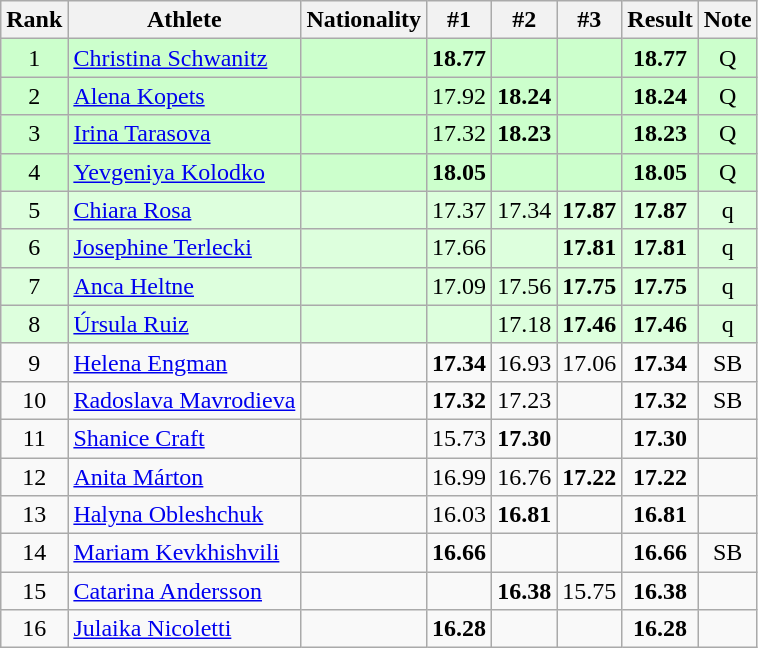<table class="wikitable sortable" style="text-align:center">
<tr>
<th>Rank</th>
<th>Athlete</th>
<th>Nationality</th>
<th>#1</th>
<th>#2</th>
<th>#3</th>
<th>Result</th>
<th>Note</th>
</tr>
<tr bgcolor=ccffcc>
<td>1</td>
<td align=left><a href='#'>Christina Schwanitz</a></td>
<td align=left></td>
<td><strong>18.77</strong></td>
<td></td>
<td></td>
<td><strong>18.77</strong></td>
<td>Q</td>
</tr>
<tr bgcolor=ccffcc>
<td>2</td>
<td align=left><a href='#'>Alena Kopets</a></td>
<td align=left></td>
<td>17.92</td>
<td><strong>18.24</strong></td>
<td></td>
<td><strong>18.24</strong></td>
<td>Q</td>
</tr>
<tr bgcolor=ccffcc>
<td>3</td>
<td align=left><a href='#'>Irina Tarasova</a></td>
<td align=left></td>
<td>17.32</td>
<td><strong>18.23</strong></td>
<td></td>
<td><strong>18.23</strong></td>
<td>Q</td>
</tr>
<tr bgcolor=ccffcc>
<td>4</td>
<td align=left><a href='#'>Yevgeniya Kolodko</a></td>
<td align=left></td>
<td><strong>18.05</strong></td>
<td></td>
<td></td>
<td><strong>18.05</strong></td>
<td>Q</td>
</tr>
<tr bgcolor=ddffdd>
<td>5</td>
<td align=left><a href='#'>Chiara Rosa</a></td>
<td align=left></td>
<td>17.37</td>
<td>17.34</td>
<td><strong>17.87</strong></td>
<td><strong>17.87</strong></td>
<td>q</td>
</tr>
<tr bgcolor=ddffdd>
<td>6</td>
<td align=left><a href='#'>Josephine Terlecki</a></td>
<td align=left></td>
<td>17.66</td>
<td></td>
<td><strong>17.81</strong></td>
<td><strong>17.81</strong></td>
<td>q</td>
</tr>
<tr bgcolor=ddffdd>
<td>7</td>
<td align=left><a href='#'>Anca Heltne</a></td>
<td align=left></td>
<td>17.09</td>
<td>17.56</td>
<td><strong>17.75</strong></td>
<td><strong>17.75</strong></td>
<td>q</td>
</tr>
<tr bgcolor=ddffdd>
<td>8</td>
<td align=left><a href='#'>Úrsula Ruiz</a></td>
<td align=left></td>
<td></td>
<td>17.18</td>
<td><strong>17.46</strong></td>
<td><strong>17.46</strong></td>
<td>q</td>
</tr>
<tr>
<td>9</td>
<td align=left><a href='#'>Helena Engman</a></td>
<td align=left></td>
<td><strong>17.34</strong></td>
<td>16.93</td>
<td>17.06</td>
<td><strong>17.34</strong></td>
<td>SB</td>
</tr>
<tr>
<td>10</td>
<td align=left><a href='#'>Radoslava Mavrodieva</a></td>
<td align=left></td>
<td><strong>17.32</strong></td>
<td>17.23</td>
<td></td>
<td><strong>17.32</strong></td>
<td>SB</td>
</tr>
<tr>
<td>11</td>
<td align=left><a href='#'>Shanice Craft</a></td>
<td align=left></td>
<td>15.73</td>
<td><strong>17.30</strong></td>
<td></td>
<td><strong>17.30</strong></td>
<td></td>
</tr>
<tr>
<td>12</td>
<td align=left><a href='#'>Anita Márton</a></td>
<td align=left></td>
<td>16.99</td>
<td>16.76</td>
<td><strong>17.22</strong></td>
<td><strong>17.22</strong></td>
<td></td>
</tr>
<tr>
<td>13</td>
<td align=left><a href='#'>Halyna Obleshchuk</a></td>
<td align=left></td>
<td>16.03</td>
<td><strong>16.81</strong></td>
<td></td>
<td><strong>16.81</strong></td>
<td></td>
</tr>
<tr>
<td>14</td>
<td align=left><a href='#'>Mariam Kevkhishvili</a></td>
<td align=left></td>
<td><strong>16.66</strong></td>
<td></td>
<td></td>
<td><strong>16.66</strong></td>
<td>SB</td>
</tr>
<tr>
<td>15</td>
<td align=left><a href='#'>Catarina Andersson</a></td>
<td align=left></td>
<td></td>
<td><strong>16.38</strong></td>
<td>15.75</td>
<td><strong>16.38</strong></td>
<td></td>
</tr>
<tr>
<td>16</td>
<td align=left><a href='#'>Julaika Nicoletti</a></td>
<td align=left></td>
<td><strong>16.28</strong></td>
<td></td>
<td></td>
<td><strong>16.28</strong></td>
<td></td>
</tr>
</table>
